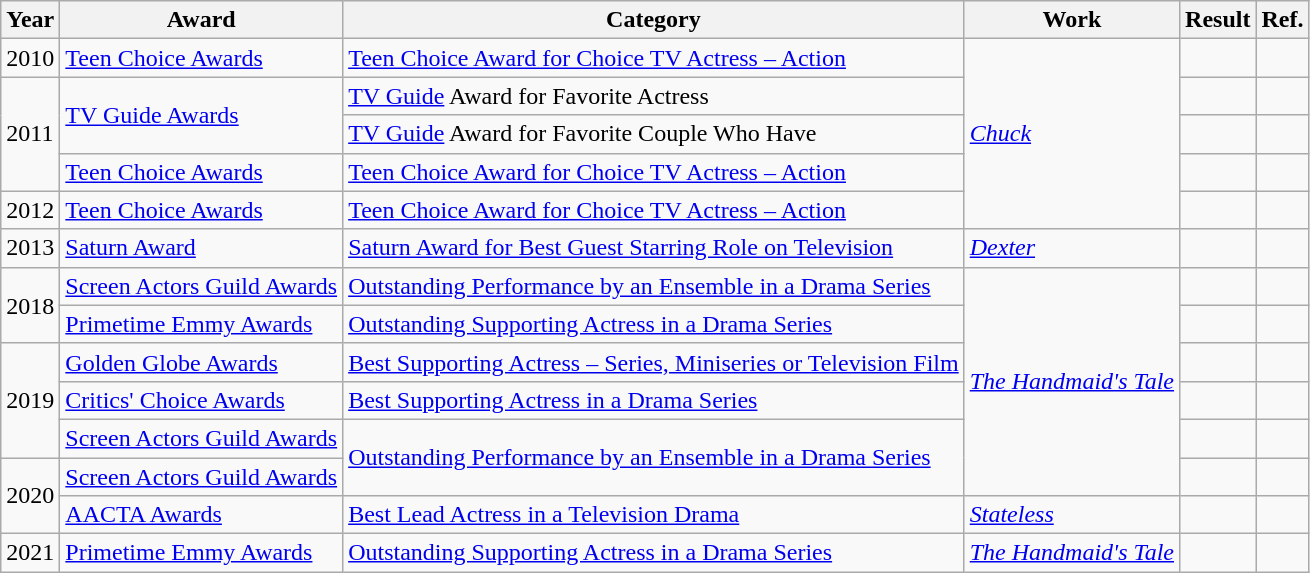<table class="wikitable sortable">
<tr>
<th>Year</th>
<th>Award</th>
<th>Category</th>
<th>Work</th>
<th>Result</th>
<th class="unsortable">Ref.</th>
</tr>
<tr>
<td>2010</td>
<td><a href='#'>Teen Choice Awards</a></td>
<td><a href='#'>Teen Choice Award for Choice TV Actress – Action</a></td>
<td rowspan=5><em><a href='#'>Chuck</a></em></td>
<td></td>
<td></td>
</tr>
<tr>
<td rowspan=3>2011</td>
<td rowspan=2><a href='#'>TV Guide Awards</a></td>
<td><a href='#'>TV Guide</a> Award for Favorite Actress</td>
<td></td>
<td></td>
</tr>
<tr>
<td><a href='#'>TV Guide</a> Award for Favorite Couple Who Have </td>
<td></td>
<td></td>
</tr>
<tr>
<td><a href='#'>Teen Choice Awards</a></td>
<td><a href='#'>Teen Choice Award for Choice TV Actress – Action</a></td>
<td></td>
<td></td>
</tr>
<tr>
<td>2012</td>
<td><a href='#'>Teen Choice Awards</a></td>
<td><a href='#'>Teen Choice Award for Choice TV Actress – Action</a></td>
<td></td>
<td></td>
</tr>
<tr>
<td>2013</td>
<td><a href='#'>Saturn Award</a></td>
<td><a href='#'>Saturn Award for Best Guest Starring Role on Television</a></td>
<td><em><a href='#'>Dexter</a></em></td>
<td></td>
<td></td>
</tr>
<tr>
<td rowspan=2>2018</td>
<td><a href='#'>Screen Actors Guild Awards</a></td>
<td><a href='#'>Outstanding Performance by an Ensemble in a Drama Series</a></td>
<td rowspan=6><em><a href='#'>The Handmaid's Tale</a></em></td>
<td></td>
<td></td>
</tr>
<tr>
<td><a href='#'>Primetime Emmy Awards</a></td>
<td><a href='#'>Outstanding Supporting Actress in a Drama Series</a></td>
<td></td>
<td></td>
</tr>
<tr>
<td rowspan=3>2019</td>
<td><a href='#'>Golden Globe Awards</a></td>
<td><a href='#'>Best Supporting Actress – Series, Miniseries or Television Film</a></td>
<td></td>
<td></td>
</tr>
<tr>
<td><a href='#'>Critics' Choice Awards</a></td>
<td><a href='#'>Best Supporting Actress in a Drama Series</a></td>
<td></td>
<td></td>
</tr>
<tr>
<td><a href='#'>Screen Actors Guild Awards</a></td>
<td rowspan=2><a href='#'>Outstanding Performance by an Ensemble in a Drama Series</a></td>
<td></td>
<td></td>
</tr>
<tr>
<td rowspan="2">2020</td>
<td><a href='#'>Screen Actors Guild Awards</a></td>
<td></td>
<td></td>
</tr>
<tr>
<td><a href='#'>AACTA Awards</a></td>
<td><a href='#'>Best Lead Actress in a Television Drama</a></td>
<td><em><a href='#'>Stateless</a></em></td>
<td></td>
<td></td>
</tr>
<tr>
<td rowspan=1>2021</td>
<td><a href='#'>Primetime Emmy Awards</a></td>
<td><a href='#'>Outstanding Supporting Actress in a Drama Series</a></td>
<td><em><a href='#'>The Handmaid's Tale</a></em></td>
<td></td>
<td></td>
</tr>
</table>
